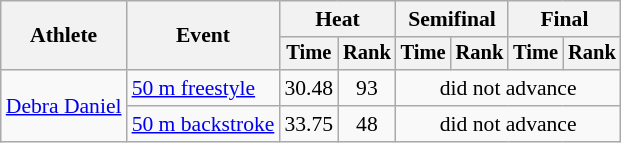<table class=wikitable style="font-size:90%">
<tr>
<th rowspan="2">Athlete</th>
<th rowspan="2">Event</th>
<th colspan="2">Heat</th>
<th colspan="2">Semifinal</th>
<th colspan="2">Final</th>
</tr>
<tr style="font-size:95%">
<th>Time</th>
<th>Rank</th>
<th>Time</th>
<th>Rank</th>
<th>Time</th>
<th>Rank</th>
</tr>
<tr align=center>
<td align=left rowspan=2><a href='#'>Debra Daniel</a></td>
<td align=left><a href='#'>50 m freestyle</a></td>
<td>30.48</td>
<td>93</td>
<td colspan=4>did not advance</td>
</tr>
<tr align=center>
<td align=left><a href='#'>50 m backstroke</a></td>
<td>33.75</td>
<td>48</td>
<td colspan=4>did not advance</td>
</tr>
</table>
